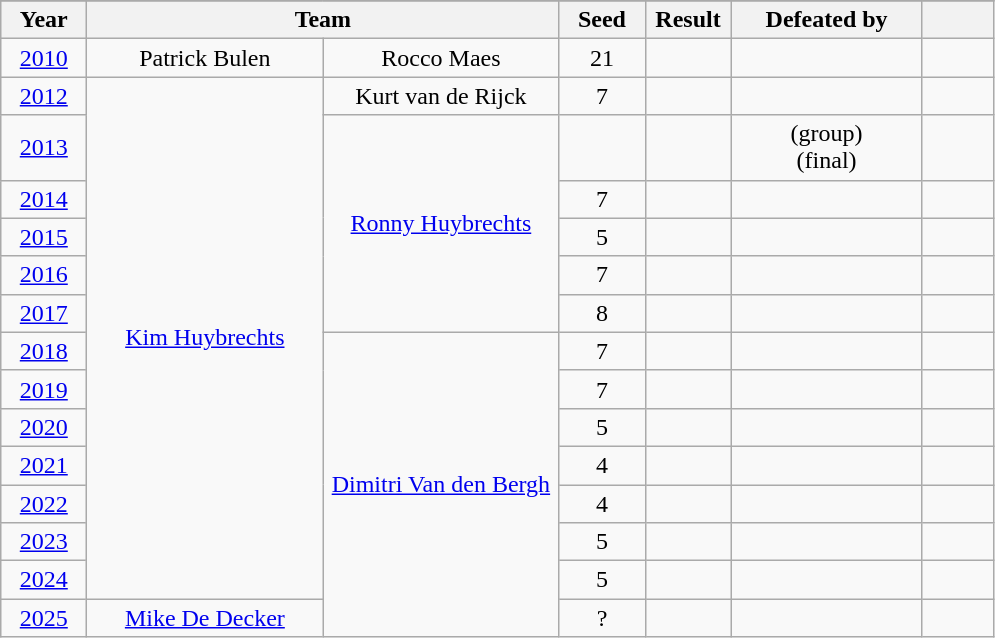<table class="wikitable" style="text-align: center;">
<tr style= "background: #e2e2e2;">
</tr>
<tr style="background: #efefef;">
<th width=50px>Year</th>
<th colspan="2">Team</th>
<th width=50px>Seed</th>
<th width=50px>Result</th>
<th width=120px>Defeated by</th>
<th width=40px></th>
</tr>
<tr>
<td><a href='#'>2010</a></td>
<td width=150px>Patrick Bulen</td>
<td width=150px>Rocco Maes</td>
<td>21</td>
<td></td>
<td> </td>
<td></td>
</tr>
<tr>
<td><a href='#'>2012</a></td>
<td rowspan=13><a href='#'>Kim Huybrechts</a></td>
<td>Kurt van de Rijck</td>
<td>7</td>
<td></td>
<td> </td>
<td></td>
</tr>
<tr>
<td><a href='#'>2013</a></td>
<td rowspan=5><a href='#'>Ronny Huybrechts</a></td>
<td></td>
<td></td>
<td>  (group)<br>  (final)</td>
<td></td>
</tr>
<tr>
<td><a href='#'>2014</a></td>
<td>7</td>
<td></td>
<td> </td>
<td></td>
</tr>
<tr>
<td><a href='#'>2015</a></td>
<td>5</td>
<td></td>
<td> </td>
<td></td>
</tr>
<tr>
<td><a href='#'>2016</a></td>
<td>7</td>
<td></td>
<td> </td>
<td></td>
</tr>
<tr>
<td><a href='#'>2017</a></td>
<td>8</td>
<td></td>
<td> </td>
<td></td>
</tr>
<tr>
<td><a href='#'>2018</a></td>
<td rowspan=8><a href='#'>Dimitri Van den Bergh</a></td>
<td>7</td>
<td></td>
<td> </td>
<td></td>
</tr>
<tr>
<td><a href='#'>2019</a></td>
<td>7</td>
<td></td>
<td> </td>
<td></td>
</tr>
<tr>
<td><a href='#'>2020</a></td>
<td>5</td>
<td></td>
<td> </td>
<td></td>
</tr>
<tr>
<td><a href='#'>2021</a></td>
<td>4</td>
<td></td>
<td> </td>
<td></td>
</tr>
<tr>
<td><a href='#'>2022</a></td>
<td>4</td>
<td></td>
<td> </td>
<td></td>
</tr>
<tr>
<td><a href='#'>2023</a></td>
<td>5</td>
<td></td>
<td> </td>
<td></td>
</tr>
<tr>
<td><a href='#'>2024</a></td>
<td>5</td>
<td></td>
<td> </td>
<td></td>
</tr>
<tr>
<td><a href='#'>2025</a></td>
<td><a href='#'>Mike De Decker</a></td>
<td>?</td>
<td></td>
<td></td>
<td></td>
</tr>
</table>
